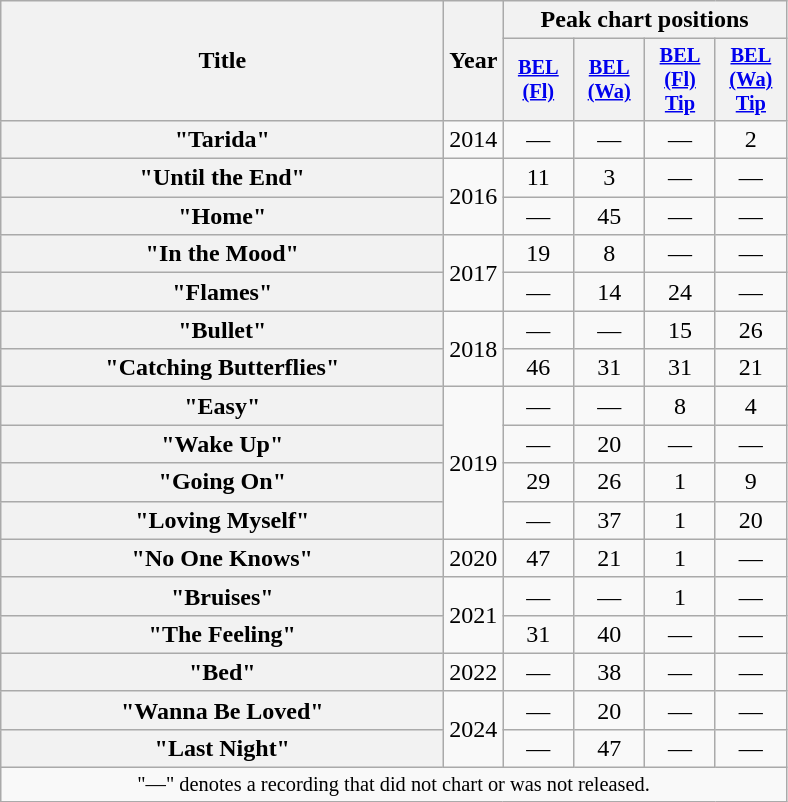<table class="wikitable plainrowheaders" style="text-align:center;">
<tr>
<th scope="col" rowspan="2" style="width:18em;">Title</th>
<th scope="col" rowspan="2" style="width:1em;">Year</th>
<th scope="col" colspan="4">Peak chart positions</th>
</tr>
<tr>
<th scope="col" style="width:3em;font-size:85%;"><a href='#'>BEL<br>(Fl)</a><br></th>
<th scope="col" style="width:3em;font-size:85%;"><a href='#'>BEL<br>(Wa)</a><br></th>
<th scope="col" style="width:3em;font-size:85%;"><a href='#'>BEL<br>(Fl)<br>Tip</a><br></th>
<th scope="col" style="width:3em;font-size:85%;"><a href='#'>BEL<br>(Wa)<br>Tip</a><br></th>
</tr>
<tr>
<th scope="row">"Tarida"<br></th>
<td>2014</td>
<td>—</td>
<td>—</td>
<td>—</td>
<td>2</td>
</tr>
<tr>
<th scope="row">"Until the End"<br></th>
<td rowspan="2">2016</td>
<td>11</td>
<td>3</td>
<td>—</td>
<td>—</td>
</tr>
<tr>
<th scope="row">"Home"</th>
<td>—</td>
<td>45</td>
<td>—</td>
<td>—</td>
</tr>
<tr>
<th scope="row">"In the Mood"<br></th>
<td rowspan="2">2017</td>
<td>19</td>
<td>8</td>
<td>—</td>
<td>—</td>
</tr>
<tr>
<th scope="row">"Flames"</th>
<td>—</td>
<td>14</td>
<td>24</td>
<td>—</td>
</tr>
<tr>
<th scope="row">"Bullet"<br></th>
<td rowspan="2">2018</td>
<td>—</td>
<td>—</td>
<td>15</td>
<td>26</td>
</tr>
<tr>
<th scope="row">"Catching Butterflies"<br></th>
<td>46</td>
<td>31</td>
<td>31</td>
<td>21</td>
</tr>
<tr>
<th scope="row">"Easy"<br></th>
<td rowspan="4">2019</td>
<td>—</td>
<td>—</td>
<td>8</td>
<td>4</td>
</tr>
<tr>
<th scope="row">"Wake Up"<br></th>
<td>—</td>
<td>20</td>
<td>—</td>
<td>—</td>
</tr>
<tr>
<th scope="row">"Going On"<br></th>
<td>29</td>
<td>26</td>
<td>1</td>
<td>9</td>
</tr>
<tr>
<th scope="row">"Loving Myself"<br></th>
<td>—</td>
<td>37</td>
<td>1</td>
<td>20</td>
</tr>
<tr>
<th scope="row">"No One Knows"<br></th>
<td>2020</td>
<td>47</td>
<td>21</td>
<td>1</td>
<td>—</td>
</tr>
<tr>
<th scope="row">"Bruises"<br></th>
<td rowspan="2">2021</td>
<td>—</td>
<td>—</td>
<td>1</td>
<td>—</td>
</tr>
<tr>
<th scope="row">"The Feeling"<br></th>
<td>31</td>
<td>40</td>
<td>—</td>
<td>—</td>
</tr>
<tr>
<th scope="row">"Bed"<br></th>
<td>2022</td>
<td>—</td>
<td>38</td>
<td>—</td>
<td>—</td>
</tr>
<tr>
<th scope="row">"Wanna Be Loved"<br></th>
<td rowspan="2">2024</td>
<td>—</td>
<td>20</td>
<td>—</td>
<td>—</td>
</tr>
<tr>
<th scope="row">"Last Night"<br></th>
<td>—</td>
<td>47</td>
<td>—</td>
<td>—</td>
</tr>
<tr>
<td colspan="7" style="font-size:85%">"—" denotes a recording that did not chart or was not released.</td>
</tr>
</table>
